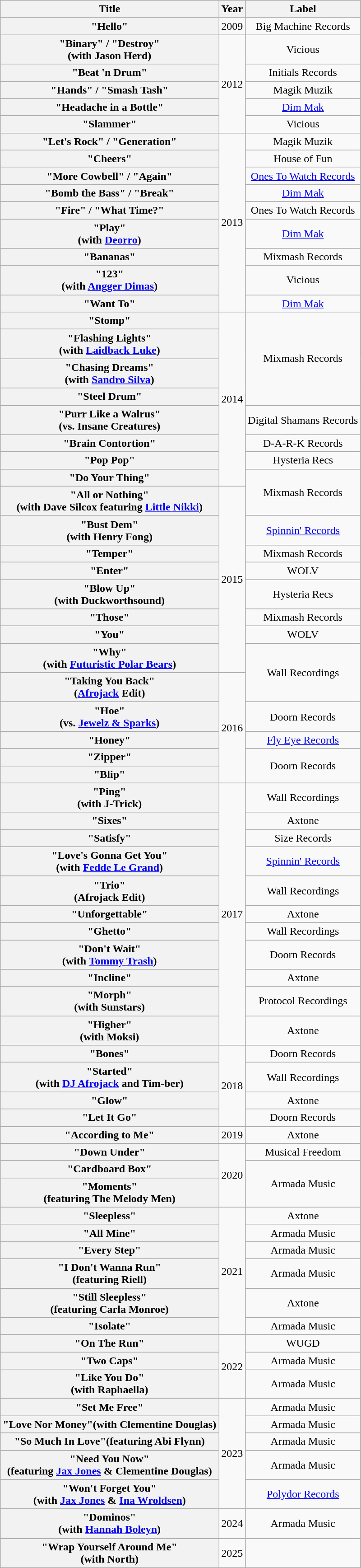<table class="wikitable plainrowheaders" style="text-align:center;">
<tr>
<th>Title</th>
<th>Year</th>
<th>Label</th>
</tr>
<tr>
<th scope="row">"Hello"</th>
<td>2009</td>
<td>Big Machine Records</td>
</tr>
<tr>
<th scope="row">"Binary" / "Destroy" <br><span>(with Jason Herd)</span></th>
<td rowspan="5">2012</td>
<td>Vicious</td>
</tr>
<tr>
<th scope="row">"Beat 'n Drum"</th>
<td>Initials Records</td>
</tr>
<tr>
<th scope="row">"Hands" / "Smash Tash"</th>
<td>Magik Muzik</td>
</tr>
<tr>
<th scope="row">"Headache in a Bottle"</th>
<td><a href='#'>Dim Mak</a></td>
</tr>
<tr>
<th scope="row">"Slammer"</th>
<td>Vicious</td>
</tr>
<tr>
<th scope="row">"Let's Rock" / "Generation"</th>
<td rowspan="9">2013</td>
<td>Magik Muzik</td>
</tr>
<tr>
<th scope="row">"Cheers"</th>
<td>House of Fun</td>
</tr>
<tr>
<th scope="row">"More Cowbell" / "Again"</th>
<td><a href='#'>Ones To Watch Records</a></td>
</tr>
<tr>
<th scope="row">"Bomb the Bass" / "Break"</th>
<td><a href='#'>Dim Mak</a></td>
</tr>
<tr>
<th scope="row">"Fire" / "What Time?"</th>
<td>Ones To Watch Records</td>
</tr>
<tr>
<th scope="row">"Play" <br><span>(with <a href='#'>Deorro</a>)</span></th>
<td><a href='#'>Dim Mak</a></td>
</tr>
<tr>
<th scope="row">"Bananas"</th>
<td>Mixmash Records</td>
</tr>
<tr>
<th scope="row">"123" <br><span>(with <a href='#'>Angger Dimas</a>)</span></th>
<td>Vicious</td>
</tr>
<tr>
<th scope="row">"Want To"</th>
<td><a href='#'>Dim Mak</a></td>
</tr>
<tr>
<th scope="row">"Stomp"</th>
<td rowspan="8">2014</td>
<td rowspan="4">Mixmash Records</td>
</tr>
<tr>
<th scope="row">"Flashing Lights" <br><span>(with <a href='#'>Laidback Luke</a>)</span></th>
</tr>
<tr>
<th scope="row">"Chasing Dreams" <br><span>(with <a href='#'>Sandro Silva</a>)</span></th>
</tr>
<tr>
<th scope="row">"Steel Drum"</th>
</tr>
<tr>
<th scope="row">"Purr Like a Walrus" <br><span>(vs. Insane Creatures)</span></th>
<td>Digital Shamans Records</td>
</tr>
<tr>
<th scope="row">"Brain Contortion"</th>
<td>D-A-R-K Records</td>
</tr>
<tr>
<th scope="row">"Pop Pop"</th>
<td>Hysteria Recs</td>
</tr>
<tr>
<th scope="row">"Do Your Thing"</th>
<td rowspan="2">Mixmash Records</td>
</tr>
<tr>
<th scope="row">"All or Nothing" <br><span>(with Dave Silcox featuring <a href='#'>Little Nikki</a>)</span></th>
<td rowspan="8">2015</td>
</tr>
<tr>
<th scope="row">"Bust Dem" <br><span>(with Henry Fong)</span></th>
<td><a href='#'>Spinnin' Records</a></td>
</tr>
<tr>
<th scope="row">"Temper"</th>
<td>Mixmash Records</td>
</tr>
<tr>
<th scope="row">"Enter"</th>
<td>WOLV</td>
</tr>
<tr>
<th scope="row">"Blow Up" <br><span>(with Duckworthsound)</span></th>
<td>Hysteria Recs</td>
</tr>
<tr>
<th scope="row">"Those"</th>
<td>Mixmash Records</td>
</tr>
<tr>
<th scope="row">"You"</th>
<td>WOLV</td>
</tr>
<tr>
<th scope="row">"Why" <br><span>(with <a href='#'>Futuristic Polar Bears</a>)</span></th>
<td rowspan="2">Wall Recordings</td>
</tr>
<tr>
<th scope="row">"Taking You Back" <br><span>(<a href='#'>Afrojack</a> Edit)</span></th>
<td rowspan="5">2016</td>
</tr>
<tr>
<th scope="row">"Hoe" <br><span>(vs. <a href='#'>Jewelz & Sparks</a>)</span></th>
<td>Doorn Records</td>
</tr>
<tr>
<th scope="row">"Honey"</th>
<td><a href='#'>Fly Eye Records</a></td>
</tr>
<tr>
<th scope="row">"Zipper"</th>
<td rowspan="2">Doorn Records</td>
</tr>
<tr>
<th scope="row">"Blip"</th>
</tr>
<tr>
<th scope="row">"Ping" <br><span>(with J-Trick)</span></th>
<td rowspan="11">2017</td>
<td>Wall Recordings</td>
</tr>
<tr>
<th scope="row">"Sixes"</th>
<td>Axtone</td>
</tr>
<tr>
<th scope="row">"Satisfy"</th>
<td>Size Records</td>
</tr>
<tr>
<th scope="row">"Love's Gonna Get You" <br><span>(with <a href='#'>Fedde Le Grand</a>)</span></th>
<td><a href='#'>Spinnin' Records</a></td>
</tr>
<tr>
<th scope="row">"Trio" <br><span>(Afrojack Edit)</span></th>
<td>Wall Recordings</td>
</tr>
<tr>
<th scope="row">"Unforgettable"</th>
<td>Axtone</td>
</tr>
<tr>
<th scope="row">"Ghetto"</th>
<td>Wall Recordings</td>
</tr>
<tr>
<th scope="row">"Don't Wait" <br><span>(with <a href='#'>Tommy Trash</a>)</span></th>
<td>Doorn Records</td>
</tr>
<tr>
<th scope="row">"Incline"</th>
<td>Axtone</td>
</tr>
<tr>
<th scope="row">"Morph" <br><span>(with Sunstars)</span></th>
<td>Protocol Recordings</td>
</tr>
<tr>
<th scope="row">"Higher" <br><span>(with Moksi)</span></th>
<td>Axtone</td>
</tr>
<tr>
<th scope="row">"Bones"</th>
<td rowspan="4">2018</td>
<td>Doorn Records</td>
</tr>
<tr>
<th scope="row">"Started" <br><span>(with <a href='#'>DJ Afrojack</a> and Tim-ber)</span></th>
<td>Wall Recordings</td>
</tr>
<tr>
<th scope="row">"Glow"</th>
<td>Axtone</td>
</tr>
<tr>
<th scope="row">"Let It Go"</th>
<td>Doorn Records</td>
</tr>
<tr>
<th scope="row">"According to Me"</th>
<td>2019</td>
<td>Axtone</td>
</tr>
<tr>
<th scope="row">"Down Under"</th>
<td rowspan="3">2020</td>
<td>Musical Freedom</td>
</tr>
<tr>
<th scope="row">"Cardboard Box"</th>
<td rowspan="2">Armada Music</td>
</tr>
<tr>
<th scope="row">"Moments" <br><span>(featuring The Melody Men)</span></th>
</tr>
<tr>
<th scope="row">"Sleepless"</th>
<td rowspan="6">2021</td>
<td>Axtone</td>
</tr>
<tr>
<th scope="row">"All Mine"</th>
<td>Armada Music</td>
</tr>
<tr>
<th scope="row">"Every Step"</th>
<td>Armada Music</td>
</tr>
<tr>
<th scope="row">"I Don't Wanna Run" <br><span>(featuring Riell)</span></th>
<td>Armada Music</td>
</tr>
<tr>
<th scope="row">"Still Sleepless" <br><span>(featuring Carla Monroe)</span></th>
<td>Axtone</td>
</tr>
<tr>
<th scope="row">"Isolate"</th>
<td>Armada Music</td>
</tr>
<tr>
<th scope="row">"On The Run"</th>
<td rowspan="3">2022</td>
<td>WUGD</td>
</tr>
<tr>
<th scope="row">"Two Caps"</th>
<td>Armada Music</td>
</tr>
<tr>
<th scope="row">"Like You Do"<br><span>(with Raphaella)</span></th>
<td>Armada Music</td>
</tr>
<tr>
<th scope="row">"Set Me Free"</th>
<td rowspan="5">2023</td>
<td>Armada Music</td>
</tr>
<tr>
<th scope="row">"Love Nor Money"<span>(with Clementine Douglas)</span></th>
<td>Armada Music</td>
</tr>
<tr>
<th scope="row">"So Much In Love"<span>(featuring Abi Flynn)</span></th>
<td>Armada Music</td>
</tr>
<tr>
<th scope="row">"Need You Now"<br><span>(featuring <a href='#'>Jax Jones</a> & Clementine Douglas)</span></th>
<td>Armada Music</td>
</tr>
<tr>
<th scope="row">"Won't Forget You"<br><span>(with <a href='#'>Jax Jones</a> & <a href='#'>Ina Wroldsen</a>)</span></th>
<td><a href='#'>Polydor Records</a></td>
</tr>
<tr>
<th scope="row">"Dominos"<br><span>(with <a href='#'>Hannah Boleyn</a>)</span></th>
<td>2024</td>
<td>Armada Music</td>
</tr>
<tr>
<th scope="row">"Wrap Yourself Around Me"<br><span>(with North)</span></th>
<td>2025</td>
<td></td>
</tr>
</table>
